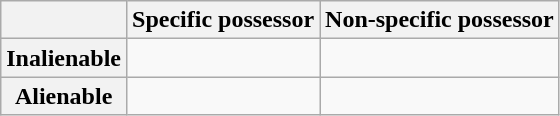<table class="wikitable">
<tr>
<th></th>
<th>Specific possessor</th>
<th>Non-specific possessor</th>
</tr>
<tr>
<th>Inalienable</th>
<td></td>
<td></td>
</tr>
<tr>
<th>Alienable</th>
<td></td>
<td></td>
</tr>
</table>
